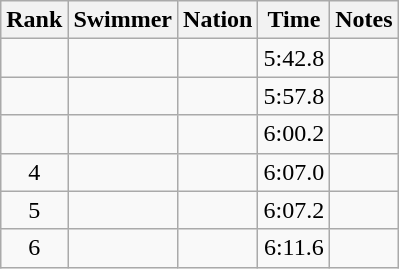<table class="wikitable sortable" style="text-align:center">
<tr>
<th>Rank</th>
<th>Swimmer</th>
<th>Nation</th>
<th>Time</th>
<th>Notes</th>
</tr>
<tr>
<td></td>
<td align=left></td>
<td align=left></td>
<td>5:42.8</td>
<td></td>
</tr>
<tr>
<td></td>
<td align=left></td>
<td align=left></td>
<td>5:57.8</td>
<td></td>
</tr>
<tr>
<td></td>
<td align=left></td>
<td align=left></td>
<td>6:00.2</td>
<td></td>
</tr>
<tr>
<td>4</td>
<td align=left></td>
<td align=left></td>
<td>6:07.0</td>
<td></td>
</tr>
<tr>
<td>5</td>
<td align=left></td>
<td align=left></td>
<td>6:07.2</td>
<td></td>
</tr>
<tr>
<td>6</td>
<td align=left></td>
<td align=left></td>
<td>6:11.6</td>
<td></td>
</tr>
</table>
